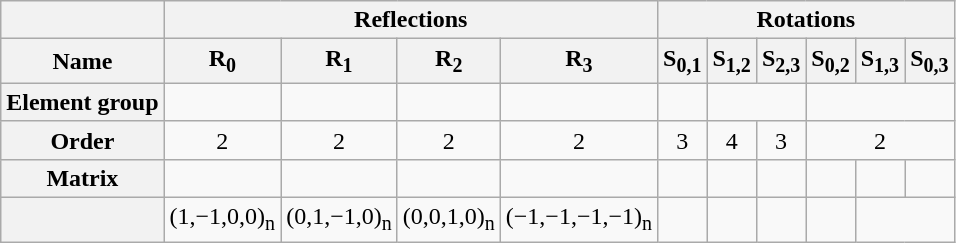<table class=wikitable>
<tr>
<th></th>
<th colspan=4>Reflections</th>
<th colspan=6>Rotations</th>
</tr>
<tr>
<th>Name</th>
<th>R<sub>0</sub></th>
<th>R<sub>1</sub></th>
<th>R<sub>2</sub></th>
<th>R<sub>3</sub></th>
<th>S<sub>0,1</sub></th>
<th>S<sub>1,2</sub></th>
<th>S<sub>2,3</sub></th>
<th>S<sub>0,2</sub></th>
<th>S<sub>1,3</sub></th>
<th>S<sub>0,3</sub></th>
</tr>
<tr align=center>
<th>Element group</th>
<td></td>
<td></td>
<td></td>
<td></td>
<td></td>
<td colspan=2></td>
<td colspan=3></td>
</tr>
<tr align=center>
<th>Order</th>
<td>2</td>
<td>2</td>
<td>2</td>
<td>2</td>
<td>3</td>
<td>4</td>
<td>3</td>
<td colspan=3>2</td>
</tr>
<tr align=center>
<th>Matrix</th>
<td><br></td>
<td><br></td>
<td><br></td>
<td><br></td>
<td><br></td>
<td><br></td>
<td><br></td>
<td><br></td>
<td><br></td>
<td><br></td>
</tr>
<tr align=center>
<th></th>
<td>(1,−1,0,0)<sub>n</sub></td>
<td>(0,1,−1,0)<sub>n</sub></td>
<td>(0,0,1,0)<sub>n</sub></td>
<td>(−1,−1,−1,−1)<sub>n</sub></td>
<td></td>
<td></td>
<td></td>
<td></td>
</tr>
</table>
